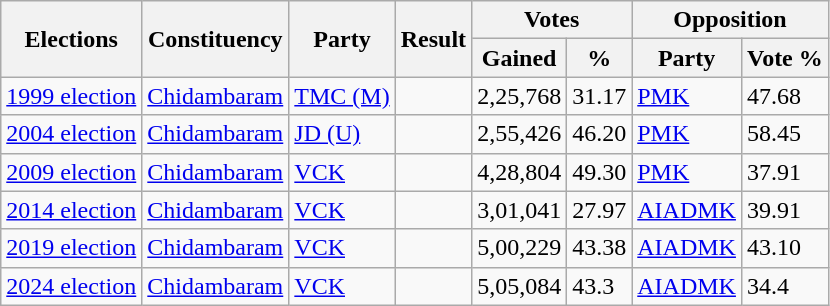<table class="wikitable">
<tr>
<th rowspan="2">Elections</th>
<th rowspan="2">Constituency</th>
<th rowspan="2">Party</th>
<th rowspan="2">Result</th>
<th colspan="2">Votes</th>
<th colspan="2">Opposition</th>
</tr>
<tr>
<th>Gained</th>
<th>%</th>
<th>Party</th>
<th>Vote %</th>
</tr>
<tr>
<td><a href='#'>1999 election</a></td>
<td><a href='#'>Chidambaram</a></td>
<td><a href='#'>TMC (M)</a></td>
<td></td>
<td>2,25,768</td>
<td>31.17</td>
<td><a href='#'>PMK</a></td>
<td>47.68 </td>
</tr>
<tr>
<td><a href='#'>2004 election</a></td>
<td><a href='#'>Chidambaram</a></td>
<td><a href='#'>JD (U)</a></td>
<td></td>
<td>2,55,426</td>
<td>46.20</td>
<td><a href='#'>PMK</a></td>
<td>58.45 </td>
</tr>
<tr>
<td><a href='#'>2009 election</a></td>
<td><a href='#'>Chidambaram</a></td>
<td><a href='#'>VCK</a></td>
<td></td>
<td>4,28,804</td>
<td>49.30</td>
<td><a href='#'>PMK</a></td>
<td>37.91 </td>
</tr>
<tr>
<td><a href='#'>2014 election</a></td>
<td><a href='#'>Chidambaram</a></td>
<td><a href='#'>VCK</a></td>
<td></td>
<td>3,01,041</td>
<td>27.97</td>
<td><a href='#'>AIADMK</a></td>
<td>39.91</td>
</tr>
<tr>
<td><a href='#'>2019 election</a></td>
<td><a href='#'>Chidambaram</a></td>
<td><a href='#'>VCK</a></td>
<td></td>
<td>5,00,229</td>
<td>43.38</td>
<td><a href='#'>AIADMK</a></td>
<td>43.10 </td>
</tr>
<tr>
<td><a href='#'>2024 election</a></td>
<td><a href='#'>Chidambaram</a></td>
<td><a href='#'>VCK</a></td>
<td></td>
<td>5,05,084</td>
<td>43.3</td>
<td><a href='#'>AIADMK</a></td>
<td>34.4 </td>
</tr>
</table>
